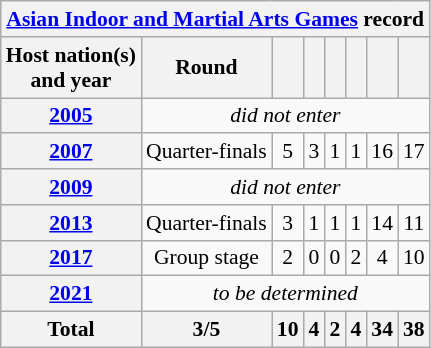<table class="wikitable" style="font-size:90%; text-align:center;">
<tr>
<th colspan="8"><a href='#'>Asian Indoor and Martial Arts Games</a> record</th>
</tr>
<tr>
<th scope="col">Host nation(s)<br>and year</th>
<th scope="col">Round</th>
<th scope="col"></th>
<th scope="col"></th>
<th scope="col"></th>
<th scope="col"></th>
<th scope="col"></th>
<th scope="col"></th>
</tr>
<tr>
<th scope="row"> <a href='#'>2005</a></th>
<td colspan="7"><em>did not enter</em></td>
</tr>
<tr>
<th scope="row"> <a href='#'>2007</a></th>
<td>Quarter-finals</td>
<td>5</td>
<td>3</td>
<td>1</td>
<td>1</td>
<td>16</td>
<td>17</td>
</tr>
<tr>
<th scope="row"> <a href='#'>2009</a></th>
<td colspan="7"><em>did not enter</em></td>
</tr>
<tr>
<th> <a href='#'>2013</a></th>
<td>Quarter-finals</td>
<td>3</td>
<td>1</td>
<td>1</td>
<td>1</td>
<td>14</td>
<td>11</td>
</tr>
<tr>
<th> <a href='#'>2017</a></th>
<td>Group stage</td>
<td>2</td>
<td>0</td>
<td>0</td>
<td>2</td>
<td>4</td>
<td>10</td>
</tr>
<tr>
<th> <a href='#'>2021</a></th>
<td colspan="7"><em>to be determined</em></td>
</tr>
<tr>
<th><strong>Total</strong></th>
<th>3/5</th>
<th>10</th>
<th>4</th>
<th>2</th>
<th>4</th>
<th>34</th>
<th>38</th>
</tr>
</table>
